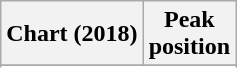<table class="wikitable sortable plainrowheaders" style="text-align:center">
<tr>
<th>Chart (2018)</th>
<th>Peak<br>position</th>
</tr>
<tr>
</tr>
<tr>
</tr>
<tr>
</tr>
</table>
